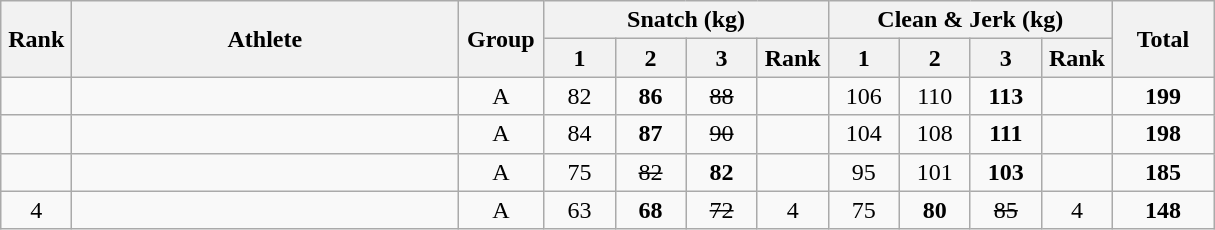<table class = "wikitable" style="text-align:center;">
<tr>
<th rowspan=2 width=40>Rank</th>
<th rowspan=2 width=250>Athlete</th>
<th rowspan=2 width=50>Group</th>
<th colspan=4>Snatch (kg)</th>
<th colspan=4>Clean & Jerk (kg)</th>
<th rowspan=2 width=60>Total</th>
</tr>
<tr>
<th width=40>1</th>
<th width=40>2</th>
<th width=40>3</th>
<th width=40>Rank</th>
<th width=40>1</th>
<th width=40>2</th>
<th width=40>3</th>
<th width=40>Rank</th>
</tr>
<tr>
<td></td>
<td align=left></td>
<td>A</td>
<td>82</td>
<td><strong>86</strong></td>
<td><s>88</s></td>
<td></td>
<td>106</td>
<td>110</td>
<td><strong>113</strong></td>
<td></td>
<td><strong>199</strong></td>
</tr>
<tr>
<td></td>
<td align=left></td>
<td>A</td>
<td>84</td>
<td><strong>87</strong></td>
<td><s>90</s></td>
<td></td>
<td>104</td>
<td>108</td>
<td><strong>111</strong></td>
<td></td>
<td><strong>198</strong></td>
</tr>
<tr>
<td></td>
<td align=left></td>
<td>A</td>
<td>75</td>
<td><s>82</s></td>
<td><strong>82</strong></td>
<td></td>
<td>95</td>
<td>101</td>
<td><strong>103</strong></td>
<td></td>
<td><strong>185</strong></td>
</tr>
<tr>
<td>4</td>
<td align=left></td>
<td>A</td>
<td>63</td>
<td><strong>68</strong></td>
<td><s>72</s></td>
<td>4</td>
<td>75</td>
<td><strong>80</strong></td>
<td><s>85</s></td>
<td>4</td>
<td><strong>148</strong></td>
</tr>
</table>
